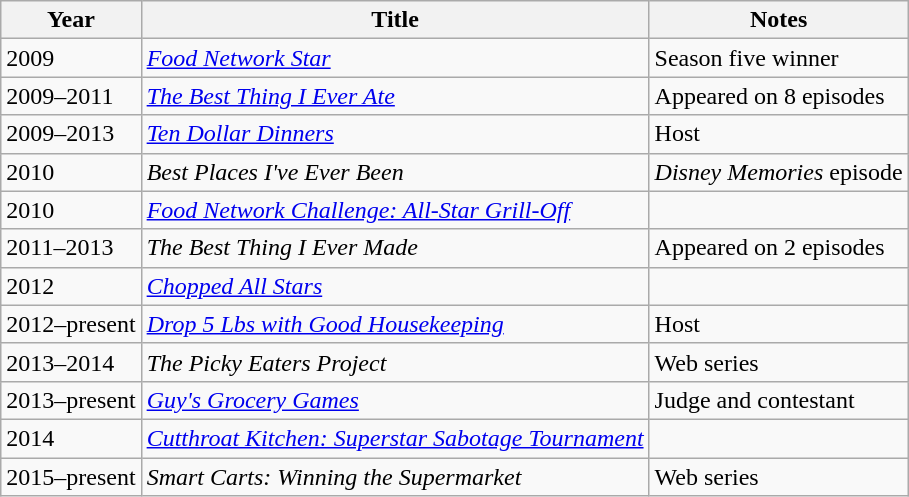<table class="wikitable">
<tr>
<th>Year</th>
<th>Title</th>
<th>Notes</th>
</tr>
<tr>
<td>2009</td>
<td><em><a href='#'>Food Network Star</a></em></td>
<td>Season five winner</td>
</tr>
<tr>
<td>2009–2011</td>
<td><em><a href='#'>The Best Thing I Ever Ate</a></em></td>
<td>Appeared on 8 episodes</td>
</tr>
<tr>
<td>2009–2013</td>
<td><em><a href='#'>Ten Dollar Dinners</a></em></td>
<td>Host</td>
</tr>
<tr>
<td>2010</td>
<td><em>Best Places I've Ever Been</em></td>
<td><em>Disney Memories</em> episode</td>
</tr>
<tr>
<td>2010</td>
<td><em><a href='#'>Food Network Challenge: All-Star Grill-Off</a></em></td>
<td></td>
</tr>
<tr>
<td>2011–2013</td>
<td><em>The Best Thing I Ever Made</em></td>
<td>Appeared on 2 episodes</td>
</tr>
<tr>
<td>2012</td>
<td><em><a href='#'>Chopped All Stars</a></em></td>
<td></td>
</tr>
<tr>
<td>2012–present</td>
<td><em><a href='#'>Drop 5 Lbs with Good Housekeeping</a></em></td>
<td>Host</td>
</tr>
<tr>
<td>2013–2014</td>
<td><em>The Picky Eaters Project</em></td>
<td>Web series</td>
</tr>
<tr>
<td>2013–present</td>
<td><em><a href='#'>Guy's Grocery Games</a></em></td>
<td>Judge and contestant</td>
</tr>
<tr>
<td>2014</td>
<td><em><a href='#'>Cutthroat Kitchen: Superstar Sabotage Tournament</a></em></td>
<td></td>
</tr>
<tr>
<td>2015–present</td>
<td><em>Smart Carts: Winning the Supermarket</em></td>
<td>Web series</td>
</tr>
</table>
